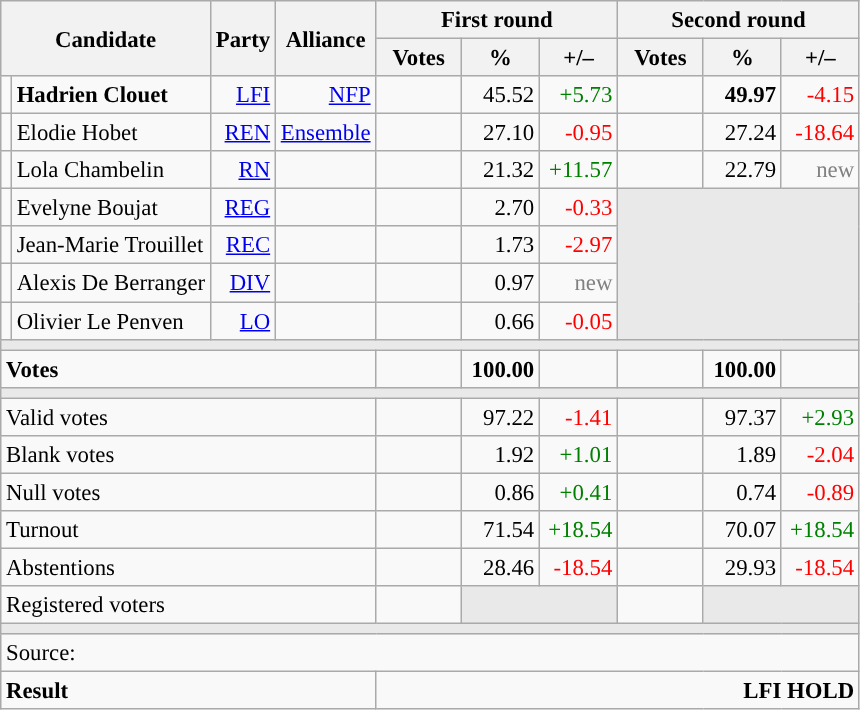<table class="wikitable" style="text-align:right;font-size:95%;">
<tr>
<th rowspan="2" colspan="2">Candidate</th>
<th colspan="1" rowspan="2">Party</th>
<th colspan="1" rowspan="2">Alliance</th>
<th colspan="3">First round</th>
<th colspan="3">Second round</th>
</tr>
<tr>
<th style="width:50px;">Votes</th>
<th style="width:45px;">%</th>
<th style="width:45px;">+/–</th>
<th style="width:50px;">Votes</th>
<th style="width:45px;">%</th>
<th style="width:45px;">+/–</th>
</tr>
<tr>
<td style="color:inherit;background:"></td>
<td style="text-align:left;"><strong>Hadrien Clouet</strong></td>
<td><a href='#'>LFI</a></td>
<td><a href='#'>NFP</a></td>
<td></td>
<td>45.52</td>
<td style="color:green;">+5.73</td>
<td><strong></strong></td>
<td><strong>49.97</strong></td>
<td style="color:red;">-4.15</td>
</tr>
<tr>
<td style="color:inherit;background:"></td>
<td style="text-align:left;">Elodie Hobet</td>
<td><a href='#'>REN</a></td>
<td><a href='#'>Ensemble</a></td>
<td></td>
<td>27.10</td>
<td style="color:red;">-0.95</td>
<td></td>
<td>27.24</td>
<td style="color:red;">-18.64</td>
</tr>
<tr>
<td style="color:inherit;background:"></td>
<td style="text-align:left;">Lola Chambelin</td>
<td><a href='#'>RN</a></td>
<td></td>
<td></td>
<td>21.32</td>
<td style="color:green;">+11.57</td>
<td></td>
<td>22.79</td>
<td style="color:grey;">new</td>
</tr>
<tr>
<td style="color:inherit;background:"></td>
<td style="text-align:left;">Evelyne Boujat</td>
<td><a href='#'>REG</a></td>
<td></td>
<td></td>
<td>2.70</td>
<td style="color:red;">-0.33</td>
<td colspan="3" rowspan="4" style="background:#E9E9E9;"></td>
</tr>
<tr>
<td style="color:inherit;background:"></td>
<td style="text-align:left;">Jean-Marie Trouillet</td>
<td><a href='#'>REC</a></td>
<td></td>
<td></td>
<td>1.73</td>
<td style="color:red;">-2.97</td>
</tr>
<tr>
<td style="color:inherit;background:"></td>
<td style="text-align:left;">Alexis De Berranger</td>
<td><a href='#'>DIV</a></td>
<td></td>
<td></td>
<td>0.97</td>
<td style="color:grey;">new</td>
</tr>
<tr>
<td style="color:inherit;background:"></td>
<td style="text-align:left;">Olivier Le Penven</td>
<td><a href='#'>LO</a></td>
<td></td>
<td></td>
<td>0.66</td>
<td style="color:red;">-0.05</td>
</tr>
<tr>
<td colspan="10" style="background:#E9E9E9;"></td>
</tr>
<tr style="font-weight:bold;">
<td colspan="4" style="text-align:left;">Votes</td>
<td></td>
<td>100.00</td>
<td></td>
<td></td>
<td>100.00</td>
<td></td>
</tr>
<tr>
<td colspan="10" style="background:#E9E9E9;"></td>
</tr>
<tr>
<td colspan="4" style="text-align:left;">Valid votes</td>
<td></td>
<td>97.22</td>
<td style="color:red;">-1.41</td>
<td></td>
<td>97.37</td>
<td style="color:green;">+2.93</td>
</tr>
<tr>
<td colspan="4" style="text-align:left;">Blank votes</td>
<td></td>
<td>1.92</td>
<td style="color:green;">+1.01</td>
<td></td>
<td>1.89</td>
<td style="color:red;">-2.04</td>
</tr>
<tr>
<td colspan="4" style="text-align:left;">Null votes</td>
<td></td>
<td>0.86</td>
<td style="color:green;">+0.41</td>
<td></td>
<td>0.74</td>
<td style="color:red;">-0.89</td>
</tr>
<tr>
<td colspan="4" style="text-align:left;">Turnout</td>
<td></td>
<td>71.54</td>
<td style="color:green;">+18.54</td>
<td></td>
<td>70.07</td>
<td style="color:green;">+18.54</td>
</tr>
<tr>
<td colspan="4" style="text-align:left;">Abstentions</td>
<td></td>
<td>28.46</td>
<td style="color:red;">-18.54</td>
<td></td>
<td>29.93</td>
<td style="color:red;">-18.54</td>
</tr>
<tr>
<td colspan="4" style="text-align:left;">Registered voters</td>
<td></td>
<td colspan="2" style="background:#E9E9E9;"></td>
<td></td>
<td colspan="2" style="background:#E9E9E9;"></td>
</tr>
<tr>
<td colspan="10" style="background:#E9E9E9;"></td>
</tr>
<tr>
<td colspan="10" style="text-align:left;">Source: </td>
</tr>
<tr style="font-weight:bold">
<td colspan="4" style="text-align:left;">Result</td>
<td colspan="6" style="background-color:">LFI HOLD</td>
</tr>
</table>
